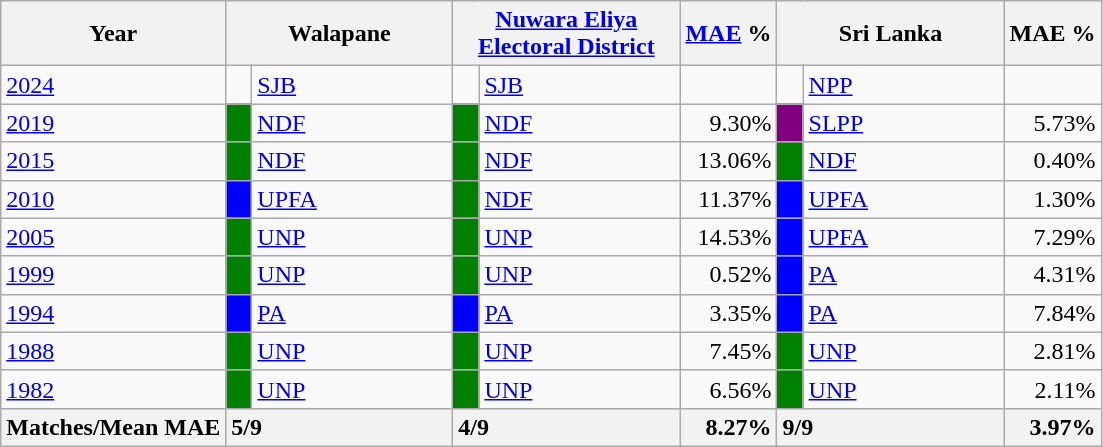<table class="wikitable">
<tr>
<th>Year</th>
<th colspan="2" width="144px">Walapane</th>
<th colspan="2" width="144px"><a href='#'>Nuwara Eliya Electoral District</a></th>
<th><a href='#'>MAE</a> %</th>
<th colspan="2" width="144px">Sri Lanka</th>
<th>MAE %</th>
</tr>
<tr>
<td><a href='#'>2024</a></td>
<td bgcolor=> </td>
<td><a href='#'>SJB</a></td>
<td bgcolor=> </td>
<td><a href='#'>SJB</a></td>
<td></td>
<td bgcolor=> </td>
<td><a href='#'>NPP</a></td>
<td></td>
</tr>
<tr>
<td><a href='#'>2019</a></td>
<td style="background-color:green;" width="10px"></td>
<td style="text-align:left;"><a href='#'>NDF</a></td>
<td style="background-color:green;" width="10px"></td>
<td style="text-align:left;"><a href='#'>NDF</a></td>
<td style="text-align:right;">9.30%</td>
<td style="background-color:purple;" width="10px"></td>
<td style="text-align:left;"><a href='#'>SLPP</a></td>
<td style="text-align:right;">5.73%</td>
</tr>
<tr>
<td><a href='#'>2015</a></td>
<td style="background-color:green;" width="10px"></td>
<td style="text-align:left;"><a href='#'>NDF</a></td>
<td style="background-color:green;" width="10px"></td>
<td style="text-align:left;"><a href='#'>NDF</a></td>
<td style="text-align:right;">13.06%</td>
<td style="background-color:green;" width="10px"></td>
<td style="text-align:left;"><a href='#'>NDF</a></td>
<td style="text-align:right;">0.40%</td>
</tr>
<tr>
<td><a href='#'>2010</a></td>
<td style="background-color:blue;" width="10px"></td>
<td style="text-align:left;"><a href='#'>UPFA</a></td>
<td style="background-color:green;" width="10px"></td>
<td style="text-align:left;"><a href='#'>NDF</a></td>
<td style="text-align:right;">11.37%</td>
<td style="background-color:blue;" width="10px"></td>
<td style="text-align:left;"><a href='#'>UPFA</a></td>
<td style="text-align:right;">1.30%</td>
</tr>
<tr>
<td><a href='#'>2005</a></td>
<td style="background-color:green;" width="10px"></td>
<td style="text-align:left;"><a href='#'>UNP</a></td>
<td style="background-color:green;" width="10px"></td>
<td style="text-align:left;"><a href='#'>UNP</a></td>
<td style="text-align:right;">14.53%</td>
<td style="background-color:blue;" width="10px"></td>
<td style="text-align:left;"><a href='#'>UPFA</a></td>
<td style="text-align:right;">7.29%</td>
</tr>
<tr>
<td><a href='#'>1999</a></td>
<td style="background-color:green;" width="10px"></td>
<td style="text-align:left;"><a href='#'>UNP</a></td>
<td style="background-color:green;" width="10px"></td>
<td style="text-align:left;"><a href='#'>UNP</a></td>
<td style="text-align:right;">0.52%</td>
<td style="background-color:blue;" width="10px"></td>
<td style="text-align:left;"><a href='#'>PA</a></td>
<td style="text-align:right;">4.31%</td>
</tr>
<tr>
<td><a href='#'>1994</a></td>
<td style="background-color:blue;" width="10px"></td>
<td style="text-align:left;"><a href='#'>PA</a></td>
<td style="background-color:blue;" width="10px"></td>
<td style="text-align:left;"><a href='#'>PA</a></td>
<td style="text-align:right;">3.35%</td>
<td style="background-color:blue;" width="10px"></td>
<td style="text-align:left;"><a href='#'>PA</a></td>
<td style="text-align:right;">7.84%</td>
</tr>
<tr>
<td><a href='#'>1988</a></td>
<td style="background-color:green;" width="10px"></td>
<td style="text-align:left;"><a href='#'>UNP</a></td>
<td style="background-color:green;" width="10px"></td>
<td style="text-align:left;"><a href='#'>UNP</a></td>
<td style="text-align:right;">7.45%</td>
<td style="background-color:green;" width="10px"></td>
<td style="text-align:left;"><a href='#'>UNP</a></td>
<td style="text-align:right;">2.81%</td>
</tr>
<tr>
<td><a href='#'>1982</a></td>
<td style="background-color:green;" width="10px"></td>
<td style="text-align:left;"><a href='#'>UNP</a></td>
<td style="background-color:green;" width="10px"></td>
<td style="text-align:left;"><a href='#'>UNP</a></td>
<td style="text-align:right;">6.56%</td>
<td style="background-color:green;" width="10px"></td>
<td style="text-align:left;"><a href='#'>UNP</a></td>
<td style="text-align:right;">2.11%</td>
</tr>
<tr>
<th>Matches/Mean MAE</th>
<th style="text-align:left;"colspan="2" width="144px">5/9</th>
<th style="text-align:left;"colspan="2" width="144px">4/9</th>
<th style="text-align:right;">8.27%</th>
<th style="text-align:left;"colspan="2" width="144px">9/9</th>
<th style="text-align:right;">3.97%</th>
</tr>
</table>
